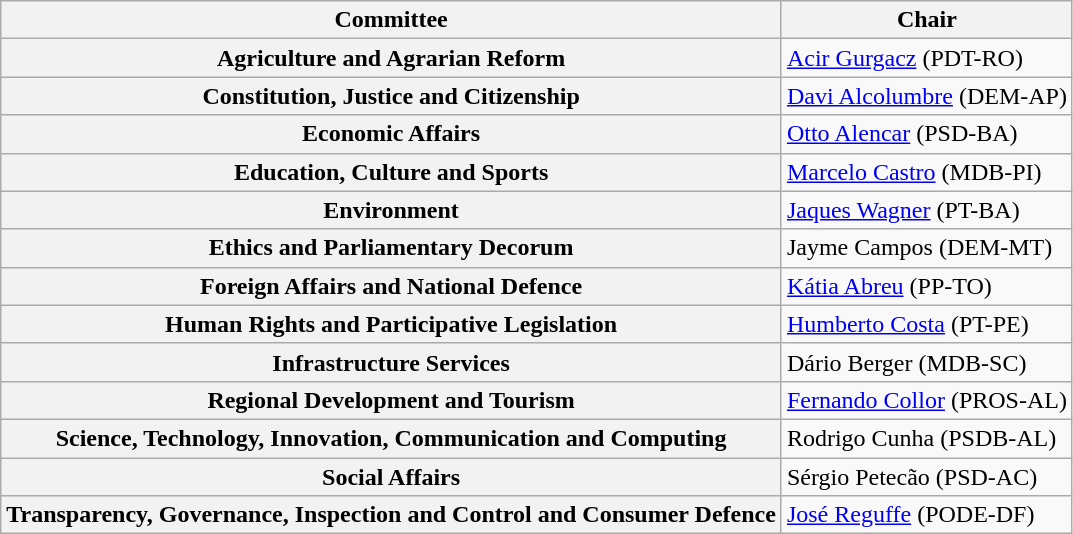<table class="wikitable sortable plainrowheaders">
<tr>
<th>Committee</th>
<th>Chair</th>
</tr>
<tr>
<th>Agriculture and Agrarian Reform</th>
<td><a href='#'>Acir Gurgacz</a> (PDT-RO)</td>
</tr>
<tr>
<th>Constitution, Justice and Citizenship</th>
<td><a href='#'>Davi Alcolumbre</a> (DEM-AP)</td>
</tr>
<tr>
<th>Economic Affairs</th>
<td><a href='#'>Otto Alencar</a> (PSD-BA)</td>
</tr>
<tr>
<th>Education, Culture and Sports</th>
<td><a href='#'>Marcelo Castro</a> (MDB-PI)</td>
</tr>
<tr>
<th>Environment</th>
<td><a href='#'>Jaques Wagner</a> (PT-BA)</td>
</tr>
<tr>
<th>Ethics and Parliamentary Decorum</th>
<td>Jayme Campos (DEM-MT)</td>
</tr>
<tr>
<th>Foreign Affairs and National Defence</th>
<td><a href='#'>Kátia Abreu</a> (PP-TO)</td>
</tr>
<tr>
<th>Human Rights and Participative Legislation</th>
<td><a href='#'>Humberto Costa</a> (PT-PE)</td>
</tr>
<tr>
<th>Infrastructure Services</th>
<td>Dário Berger (MDB-SC)</td>
</tr>
<tr>
<th>Regional Development and Tourism</th>
<td><a href='#'>Fernando Collor</a> (PROS-AL)</td>
</tr>
<tr>
<th>Science, Technology, Innovation, Communication and Computing</th>
<td>Rodrigo Cunha (PSDB-AL)</td>
</tr>
<tr>
<th>Social Affairs</th>
<td>Sérgio Petecão (PSD-AC)</td>
</tr>
<tr>
<th>Transparency, Governance, Inspection and Control and Consumer Defence</th>
<td><a href='#'>José Reguffe</a> (PODE-DF)</td>
</tr>
</table>
